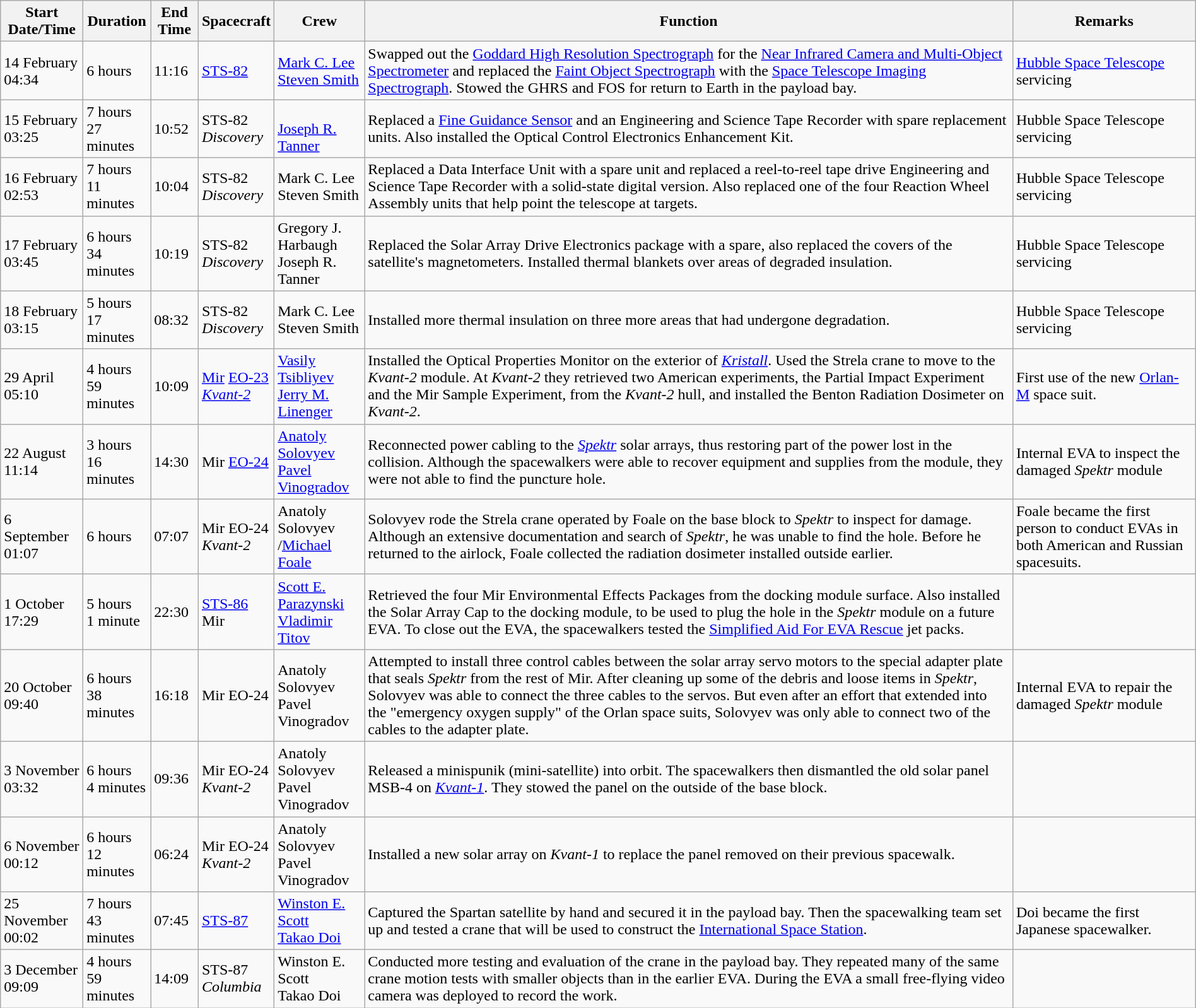<table class="wikitable" width="100%">
<tr>
<th>Start Date/Time</th>
<th>Duration</th>
<th>End Time</th>
<th>Spacecraft</th>
<th>Crew</th>
<th>Function</th>
<th>Remarks</th>
</tr>
<tr>
<td>14 February<br>04:34</td>
<td>6 hours<br></td>
<td>11:16</td>
<td><a href='#'>STS-82</a><br></td>
<td><a href='#'>Mark C. Lee</a><br><a href='#'>Steven Smith</a></td>
<td>Swapped out the <a href='#'>Goddard High Resolution Spectrograph</a> for the <a href='#'>Near Infrared Camera and Multi-Object Spectrometer</a> and replaced the <a href='#'>Faint Object Spectrograph</a> with the <a href='#'>Space Telescope Imaging Spectrograph</a>. Stowed the GHRS and FOS for return to Earth in the payload bay.</td>
<td><a href='#'>Hubble Space Telescope</a> servicing</td>
</tr>
<tr>
<td>15 February<br>03:25</td>
<td>7 hours<br>27 minutes</td>
<td>10:52</td>
<td>STS-82<br><em>Discovery</em></td>
<td><br><a href='#'>Joseph R. Tanner</a></td>
<td>Replaced a <a href='#'>Fine Guidance Sensor</a> and an Engineering and Science Tape Recorder with spare replacement units. Also installed the Optical Control Electronics Enhancement Kit.</td>
<td>Hubble Space Telescope servicing</td>
</tr>
<tr>
<td>16 February<br>02:53</td>
<td>7 hours<br>11 minutes</td>
<td>10:04</td>
<td>STS-82<br><em>Discovery</em></td>
<td>Mark C. Lee<br>Steven Smith</td>
<td>Replaced a Data Interface Unit with a spare unit and replaced a reel-to-reel tape drive Engineering and Science Tape Recorder with a solid-state digital version. Also replaced one of the four Reaction Wheel Assembly units that help point the telescope at targets.</td>
<td>Hubble Space Telescope servicing</td>
</tr>
<tr>
<td>17 February<br>03:45</td>
<td>6 hours<br>34 minutes</td>
<td>10:19</td>
<td>STS-82<br><em>Discovery</em></td>
<td>Gregory J. Harbaugh<br>Joseph R. Tanner</td>
<td>Replaced the Solar Array Drive Electronics package with a spare, also replaced the covers of the satellite's magnetometers. Installed thermal blankets over areas of degraded insulation.</td>
<td>Hubble Space Telescope servicing</td>
</tr>
<tr>
<td>18 February<br>03:15</td>
<td>5 hours<br>17 minutes</td>
<td>08:32</td>
<td>STS-82<br><em>Discovery</em></td>
<td>Mark C. Lee<br>Steven Smith</td>
<td>Installed more thermal insulation on three more areas that had undergone degradation.</td>
<td>Hubble Space Telescope servicing</td>
</tr>
<tr>
<td>29 April<br>05:10</td>
<td>4 hours<br>59 minutes</td>
<td>10:09</td>
<td><a href='#'>Mir</a> <a href='#'>EO-23</a><br><em><a href='#'>Kvant-2</a></em></td>
<td><a href='#'>Vasily Tsibliyev</a><br><a href='#'>Jerry M. Linenger</a></td>
<td>Installed the Optical Properties Monitor on the exterior of <em><a href='#'>Kristall</a></em>. Used the Strela crane to move to the <em>Kvant-2</em> module. At <em>Kvant-2</em> they retrieved two American experiments, the Partial Impact Experiment and the Mir Sample Experiment, from the <em>Kvant-2</em> hull, and installed the Benton Radiation Dosimeter on <em>Kvant-2</em>.</td>
<td>First use of the new <a href='#'>Orlan-M</a> space suit.</td>
</tr>
<tr>
<td>22 August<br>11:14</td>
<td>3 hours<br>16 minutes</td>
<td>14:30</td>
<td>Mir <a href='#'>EO-24</a><br> </td>
<td><a href='#'>Anatoly Solovyev</a><br><a href='#'>Pavel Vinogradov</a></td>
<td>Reconnected power cabling to the <em><a href='#'>Spektr</a></em> solar arrays, thus restoring part of the power lost in the collision. Although the spacewalkers were able to recover equipment and supplies from the module, they were not able to find the puncture hole.</td>
<td>Internal EVA to inspect the damaged <em>Spektr</em> module</td>
</tr>
<tr>
<td>6 September<br>01:07</td>
<td>6 hours</td>
<td>07:07</td>
<td>Mir EO-24<br><em>Kvant-2</em></td>
<td>Anatoly Solovyev<br>/<a href='#'>Michael Foale</a></td>
<td>Solovyev rode the Strela crane operated by Foale on the base block to <em>Spektr</em> to inspect for damage. Although an extensive documentation and search of <em>Spektr</em>, he was unable to find the hole. Before he returned to the airlock, Foale collected the radiation dosimeter installed outside earlier.</td>
<td>Foale became the first person to conduct EVAs in both American and Russian spacesuits.</td>
</tr>
<tr>
<td>1 October<br>17:29</td>
<td>5 hours<br>1 minute</td>
<td>22:30</td>
<td><a href='#'>STS-86</a><br>Mir </td>
<td><a href='#'>Scott E. Parazynski</a><br><a href='#'>Vladimir Titov</a></td>
<td>Retrieved the four Mir Environmental Effects Packages from the docking module surface. Also installed the Solar Array Cap to the docking module, to be used to plug the hole in the <em>Spektr</em> module on a future EVA. To close out the EVA, the spacewalkers tested the <a href='#'>Simplified Aid For EVA Rescue</a> jet packs.</td>
<td></td>
</tr>
<tr>
<td>20 October<br>09:40</td>
<td>6 hours<br>38 minutes</td>
<td>16:18</td>
<td>Mir EO-24<br> </td>
<td>Anatoly Solovyev<br>Pavel Vinogradov</td>
<td>Attempted to install three control cables between the solar array servo motors to the special adapter plate that seals <em>Spektr</em> from the rest of Mir. After cleaning up some of the debris and loose items in <em>Spektr</em>, Solovyev was able to connect the three cables to the servos. But even after an effort that extended into the "emergency oxygen supply" of the Orlan space suits, Solovyev was only able to connect two of the cables to the adapter plate.</td>
<td>Internal EVA to repair the damaged <em>Spektr</em> module</td>
</tr>
<tr>
<td>3 November<br>03:32</td>
<td>6 hours<br>4 minutes</td>
<td>09:36</td>
<td>Mir EO-24<br><em>Kvant-2</em></td>
<td>Anatoly Solovyev<br>Pavel Vinogradov</td>
<td>Released a minispunik (mini-satellite) into orbit. The spacewalkers then dismantled the old solar panel MSB-4 on <em><a href='#'>Kvant-1</a></em>. They stowed the panel on the outside of the base block.</td>
<td></td>
</tr>
<tr>
<td>6 November<br>00:12</td>
<td>6 hours<br>12 minutes</td>
<td>06:24</td>
<td>Mir EO-24<br><em>Kvant-2</em></td>
<td>Anatoly Solovyev<br>Pavel Vinogradov</td>
<td>Installed a new solar array on <em>Kvant-1</em> to replace the panel removed on their previous spacewalk.</td>
<td></td>
</tr>
<tr>
<td>25 November<br>00:02</td>
<td>7 hours<br>43 minutes</td>
<td>07:45</td>
<td><a href='#'>STS-87</a><br></td>
<td><a href='#'>Winston E. Scott</a><br><a href='#'>Takao Doi</a></td>
<td>Captured the Spartan satellite by hand and secured it in the payload bay. Then the spacewalking team set up and tested a crane that will be used to construct the <a href='#'>International Space Station</a>.</td>
<td>Doi became the first Japanese spacewalker.</td>
</tr>
<tr>
<td>3 December<br>09:09</td>
<td>4 hours<br>59 minutes</td>
<td>14:09</td>
<td>STS-87<br><em>Columbia</em></td>
<td>Winston E. Scott<br>Takao Doi</td>
<td>Conducted more testing and evaluation of the crane in the payload bay. They repeated many of the same crane motion tests with smaller objects than in the earlier EVA. During the EVA a small free-flying video camera was deployed to record the work.</td>
<td></td>
</tr>
</table>
